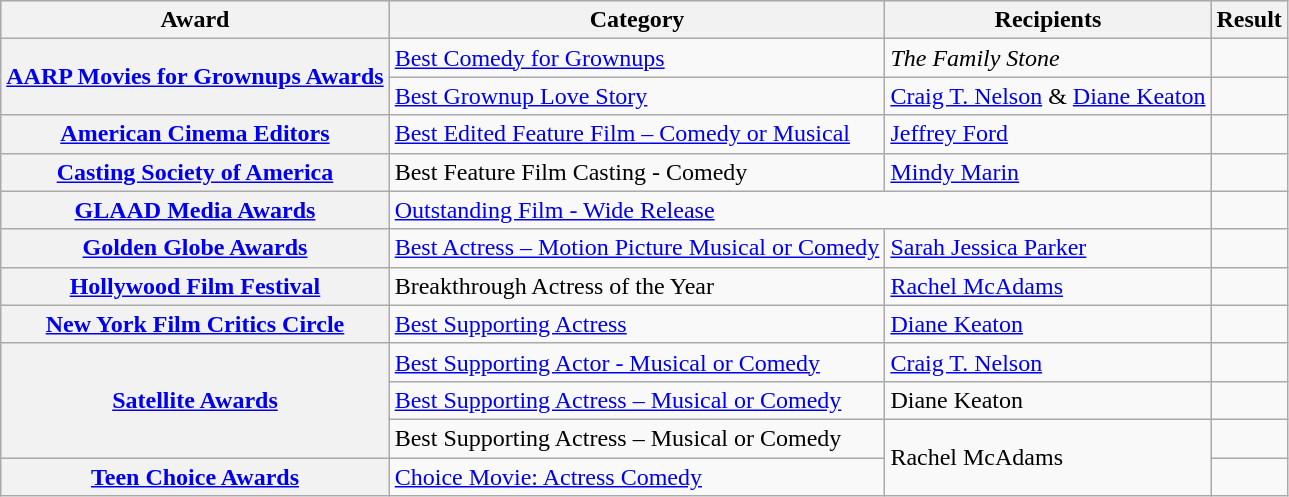<table class="wikitable sortable plainrowheaders">
<tr style="background:#ccc; text-align:center;">
<th scope="col">Award</th>
<th scope="col">Category</th>
<th scope="col">Recipients</th>
<th scope="col">Result</th>
</tr>
<tr>
<th scope="row" rowspan="2"><a href='#'>AARP Movies for Grownups Awards</a></th>
<td><a href='#'>Best Comedy for Grownups</a></td>
<td><em>The Family Stone</em></td>
<td></td>
</tr>
<tr>
<td><a href='#'>Best Grownup Love Story</a></td>
<td><a href='#'>Craig T. Nelson</a> & <a href='#'>Diane Keaton</a></td>
<td></td>
</tr>
<tr>
<th scope="row"><a href='#'>American Cinema Editors</a></th>
<td><a href='#'>Best Edited Feature Film – Comedy or Musical</a></td>
<td><a href='#'>Jeffrey Ford</a></td>
<td></td>
</tr>
<tr>
<th scope="row"><a href='#'>Casting Society of America</a></th>
<td>Best Feature Film Casting - Comedy</td>
<td><a href='#'>Mindy Marin</a></td>
<td></td>
</tr>
<tr>
<th scope="row"><a href='#'>GLAAD Media Awards</a></th>
<td colspan="2"><a href='#'>Outstanding Film - Wide Release</a></td>
<td></td>
</tr>
<tr>
<th scope="row"><a href='#'>Golden Globe Awards</a></th>
<td><a href='#'>Best Actress – Motion Picture Musical or Comedy</a></td>
<td><a href='#'>Sarah Jessica Parker</a></td>
<td></td>
</tr>
<tr>
<th scope="row"><a href='#'>Hollywood Film Festival</a></th>
<td>Breakthrough Actress of the Year </td>
<td><a href='#'>Rachel McAdams</a></td>
<td></td>
</tr>
<tr>
<th scope="row"><a href='#'>New York Film Critics Circle</a></th>
<td><a href='#'>Best Supporting Actress</a></td>
<td><a href='#'>Diane Keaton</a></td>
<td></td>
</tr>
<tr>
<th scope="row" rowspan="3"><a href='#'>Satellite Awards</a></th>
<td><a href='#'>Best Supporting Actor - Musical or Comedy</a></td>
<td><a href='#'>Craig T. Nelson</a></td>
<td></td>
</tr>
<tr>
<td><a href='#'>Best Supporting Actress – Musical or Comedy</a></td>
<td>Diane Keaton</td>
<td></td>
</tr>
<tr>
<td>Best Supporting Actress – Musical or Comedy</td>
<td rowspan="2">Rachel McAdams</td>
<td></td>
</tr>
<tr>
<th scope="row"><a href='#'>Teen Choice Awards</a></th>
<td><a href='#'>Choice Movie: Actress Comedy</a> </td>
<td></td>
</tr>
</table>
